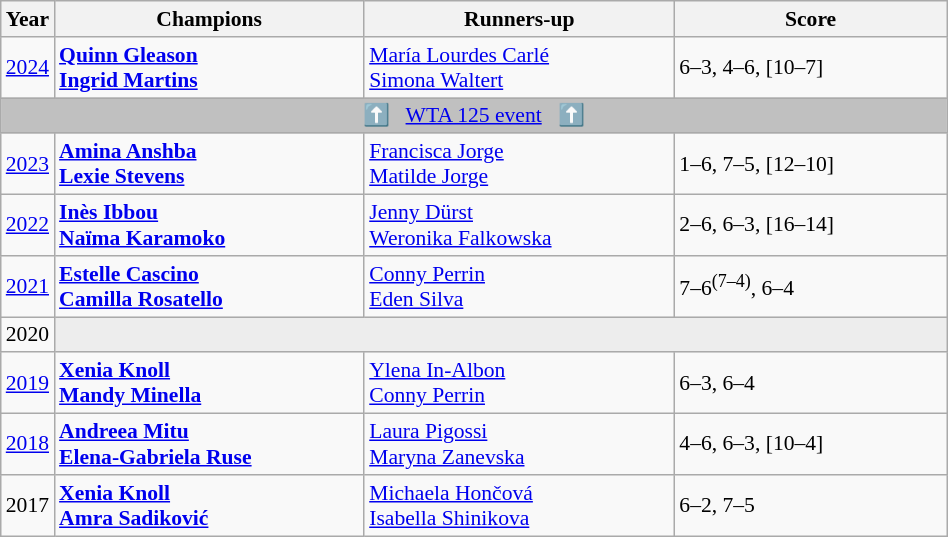<table class="wikitable" style="font-size:90%">
<tr>
<th>Year</th>
<th width="200">Champions</th>
<th width="200">Runners-up</th>
<th width="175">Score</th>
</tr>
<tr>
<td><a href='#'>2024</a></td>
<td> <strong><a href='#'>Quinn Gleason</a></strong> <br>  <strong><a href='#'>Ingrid Martins</a></strong></td>
<td> <a href='#'>María Lourdes Carlé</a> <br>  <a href='#'>Simona Waltert</a></td>
<td>6–3, 4–6, [10–7]</td>
</tr>
<tr>
<td colspan="4" align="center" bgcolor=silver>⬆️   <a href='#'>WTA 125 event</a>   ⬆️</td>
</tr>
<tr>
<td><a href='#'>2023</a></td>
<td><strong> <a href='#'>Amina Anshba</a><br>  <a href='#'>Lexie Stevens</a></strong></td>
<td> <a href='#'>Francisca Jorge</a> <br>  <a href='#'>Matilde Jorge</a></td>
<td>1–6, 7–5, [12–10]</td>
</tr>
<tr>
<td><a href='#'>2022</a></td>
<td><strong> <a href='#'>Inès Ibbou</a><br>  <a href='#'>Naïma Karamoko</a></strong></td>
<td> <a href='#'>Jenny Dürst</a> <br>  <a href='#'>Weronika Falkowska</a></td>
<td>2–6, 6–3, [16–14]</td>
</tr>
<tr>
<td><a href='#'>2021</a></td>
<td> <strong><a href='#'>Estelle Cascino</a></strong> <br>  <strong><a href='#'>Camilla Rosatello</a></strong></td>
<td> <a href='#'>Conny Perrin</a> <br>  <a href='#'>Eden Silva</a></td>
<td>7–6<sup>(7–4)</sup>, 6–4</td>
</tr>
<tr>
<td>2020</td>
<td colspan=3 bgcolor="#ededed"></td>
</tr>
<tr>
<td><a href='#'>2019</a></td>
<td> <strong><a href='#'>Xenia Knoll</a></strong> <br>  <strong><a href='#'>Mandy Minella</a></strong></td>
<td> <a href='#'>Ylena In-Albon</a> <br>  <a href='#'>Conny Perrin</a></td>
<td>6–3, 6–4</td>
</tr>
<tr>
<td><a href='#'>2018</a></td>
<td> <strong><a href='#'>Andreea Mitu</a></strong> <br>  <strong><a href='#'>Elena-Gabriela Ruse</a></strong></td>
<td> <a href='#'>Laura Pigossi</a> <br>  <a href='#'>Maryna Zanevska</a></td>
<td>4–6, 6–3, [10–4]</td>
</tr>
<tr>
<td>2017</td>
<td> <strong><a href='#'>Xenia Knoll</a></strong> <br>  <strong><a href='#'>Amra Sadiković</a></strong></td>
<td> <a href='#'>Michaela Hončová</a> <br>  <a href='#'>Isabella Shinikova</a></td>
<td>6–2, 7–5</td>
</tr>
</table>
